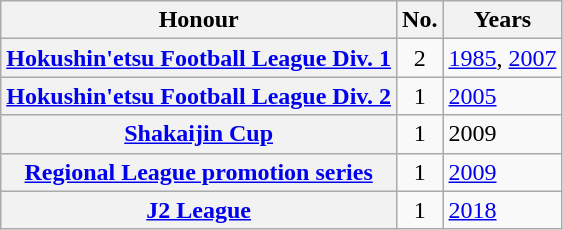<table class="wikitable plainrowheaders">
<tr>
<th scope=col>Honour</th>
<th scope=col>No.</th>
<th scope=col>Years</th>
</tr>
<tr>
<th scope=row><a href='#'>Hokushin'etsu Football League Div. 1</a></th>
<td align="center">2</td>
<td><a href='#'>1985</a>, <a href='#'>2007</a></td>
</tr>
<tr>
<th scope=row><a href='#'>Hokushin'etsu Football League Div. 2</a></th>
<td align="center">1</td>
<td><a href='#'>2005</a></td>
</tr>
<tr>
<th scope=row><a href='#'>Shakaijin Cup</a></th>
<td align="center">1</td>
<td>2009</td>
</tr>
<tr>
<th scope=row><a href='#'>Regional League promotion series</a></th>
<td align="center">1</td>
<td><a href='#'>2009</a></td>
</tr>
<tr>
<th scope=row><a href='#'>J2 League</a></th>
<td align="center">1</td>
<td><a href='#'>2018</a></td>
</tr>
</table>
